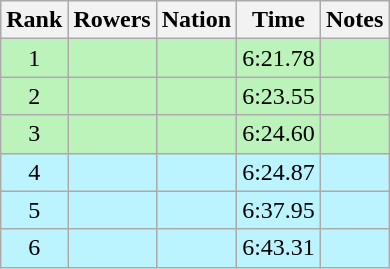<table class="wikitable sortable" style="text-align:center">
<tr>
<th>Rank</th>
<th>Rowers</th>
<th>Nation</th>
<th>Time</th>
<th>Notes</th>
</tr>
<tr bgcolor=bbf3bb>
<td>1</td>
<td align=left data-sort-value="Marchenko, Oleksandr"></td>
<td align=left></td>
<td>6:21.78</td>
<td></td>
</tr>
<tr bgcolor=bbf3bb>
<td>2</td>
<td align=left data-sort-value="Händle, Christian"></td>
<td align=left></td>
<td>6:23.55</td>
<td></td>
</tr>
<tr bgcolor=bbf3bb>
<td>3</td>
<td align=left data-sort-value="Eltang, Bjarne"></td>
<td align=left></td>
<td>6:24.60</td>
<td></td>
</tr>
<tr bgcolor=bbf3ff>
<td>4</td>
<td align=left data-sort-value="Sætersdal, Per"></td>
<td align=left></td>
<td>6:24.87</td>
<td></td>
</tr>
<tr bgcolor=bbf3ff>
<td>5</td>
<td align=left data-sort-value="Ford, Bruce"></td>
<td align=left></td>
<td>6:37.95</td>
<td></td>
</tr>
<tr bgcolor=bbf3ff>
<td>6</td>
<td align=left data-sort-value="Karppinen, Reima"></td>
<td align=left></td>
<td>6:43.31</td>
<td></td>
</tr>
</table>
